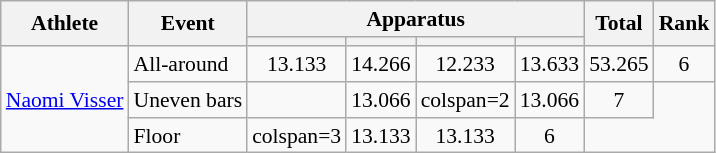<table class="wikitable" style="font-size:90%">
<tr>
<th rowspan=2>Athlete</th>
<th rowspan=2>Event</th>
<th colspan=4>Apparatus</th>
<th rowspan=2>Total</th>
<th rowspan=2>Rank</th>
</tr>
<tr style="font-size:95%">
<th></th>
<th></th>
<th></th>
<th></th>
</tr>
<tr align=center>
<td align=left rowspan=3><a href='#'>Naomi Visser</a></td>
<td align=left>All-around</td>
<td>13.133</td>
<td>14.266</td>
<td>12.233</td>
<td>13.633</td>
<td>53.265</td>
<td>6</td>
</tr>
<tr align=center>
<td align=left>Uneven bars</td>
<td></td>
<td>13.066</td>
<td>colspan=2 </td>
<td>13.066</td>
<td>7</td>
</tr>
<tr align=center>
<td align=left>Floor</td>
<td>colspan=3 </td>
<td>13.133</td>
<td>13.133</td>
<td>6</td>
</tr>
</table>
